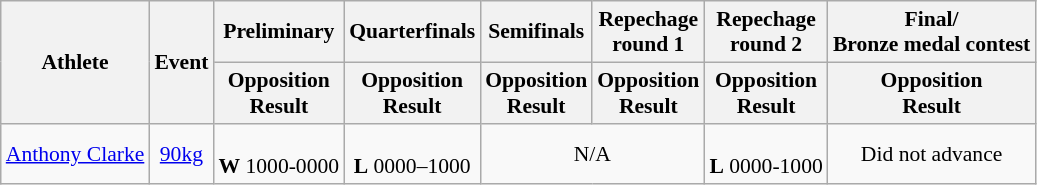<table class=wikitable style="font-size:90%">
<tr>
<th rowspan="2">Athlete</th>
<th rowspan="2">Event</th>
<th>Preliminary</th>
<th>Quarterfinals</th>
<th>Semifinals</th>
<th>Repechage <br>round 1</th>
<th>Repechage <br>round 2</th>
<th>Final/<br>Bronze medal contest</th>
</tr>
<tr>
<th>Opposition<br>Result</th>
<th>Opposition<br>Result</th>
<th>Opposition<br>Result</th>
<th>Opposition<br>Result</th>
<th>Opposition<br>Result</th>
<th>Opposition<br>Result</th>
</tr>
<tr>
<td><a href='#'>Anthony Clarke</a></td>
<td style="text-align:center;"><a href='#'>90kg</a></td>
<td style="text-align:center;"><br> <strong>W</strong> 1000-0000</td>
<td style="text-align:center;"><br> <strong>L</strong> 0000–1000</td>
<td style="text-align:center;" colspan="2">N/A</td>
<td style="text-align:center;"><br> <strong>L</strong> 0000-1000</td>
<td style="text-align:center;">Did not advance</td>
</tr>
</table>
